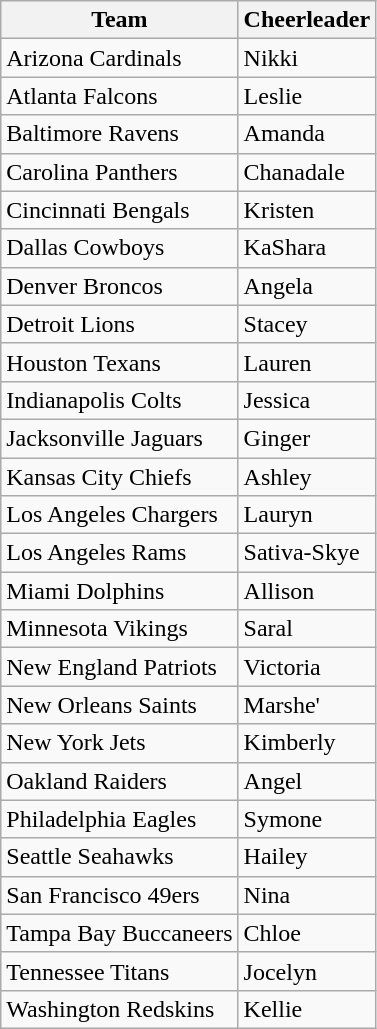<table class="wikitable">
<tr>
<th>Team</th>
<th>Cheerleader</th>
</tr>
<tr>
<td>Arizona Cardinals</td>
<td>Nikki</td>
</tr>
<tr>
<td>Atlanta Falcons</td>
<td>Leslie</td>
</tr>
<tr>
<td>Baltimore Ravens</td>
<td>Amanda</td>
</tr>
<tr>
<td>Carolina Panthers</td>
<td>Chanadale</td>
</tr>
<tr>
<td>Cincinnati Bengals</td>
<td>Kristen</td>
</tr>
<tr>
<td>Dallas Cowboys</td>
<td>KaShara</td>
</tr>
<tr>
<td>Denver Broncos</td>
<td>Angela</td>
</tr>
<tr>
<td>Detroit Lions</td>
<td>Stacey</td>
</tr>
<tr>
<td>Houston Texans</td>
<td>Lauren</td>
</tr>
<tr>
<td>Indianapolis Colts</td>
<td>Jessica</td>
</tr>
<tr>
<td>Jacksonville Jaguars</td>
<td>Ginger</td>
</tr>
<tr>
<td>Kansas City Chiefs</td>
<td>Ashley</td>
</tr>
<tr>
<td>Los Angeles Chargers</td>
<td>Lauryn</td>
</tr>
<tr>
<td>Los Angeles Rams</td>
<td>Sativa-Skye</td>
</tr>
<tr>
<td>Miami Dolphins</td>
<td>Allison</td>
</tr>
<tr>
<td>Minnesota Vikings</td>
<td>Saral</td>
</tr>
<tr>
<td>New England Patriots</td>
<td>Victoria</td>
</tr>
<tr>
<td>New Orleans Saints</td>
<td>Marshe'</td>
</tr>
<tr>
<td>New York Jets</td>
<td>Kimberly</td>
</tr>
<tr>
<td>Oakland Raiders</td>
<td>Angel</td>
</tr>
<tr>
<td>Philadelphia Eagles</td>
<td>Symone</td>
</tr>
<tr>
<td>Seattle Seahawks</td>
<td>Hailey</td>
</tr>
<tr>
<td>San Francisco 49ers</td>
<td>Nina</td>
</tr>
<tr>
<td>Tampa Bay Buccaneers</td>
<td>Chloe</td>
</tr>
<tr>
<td>Tennessee Titans</td>
<td>Jocelyn</td>
</tr>
<tr>
<td>Washington Redskins</td>
<td>Kellie</td>
</tr>
</table>
